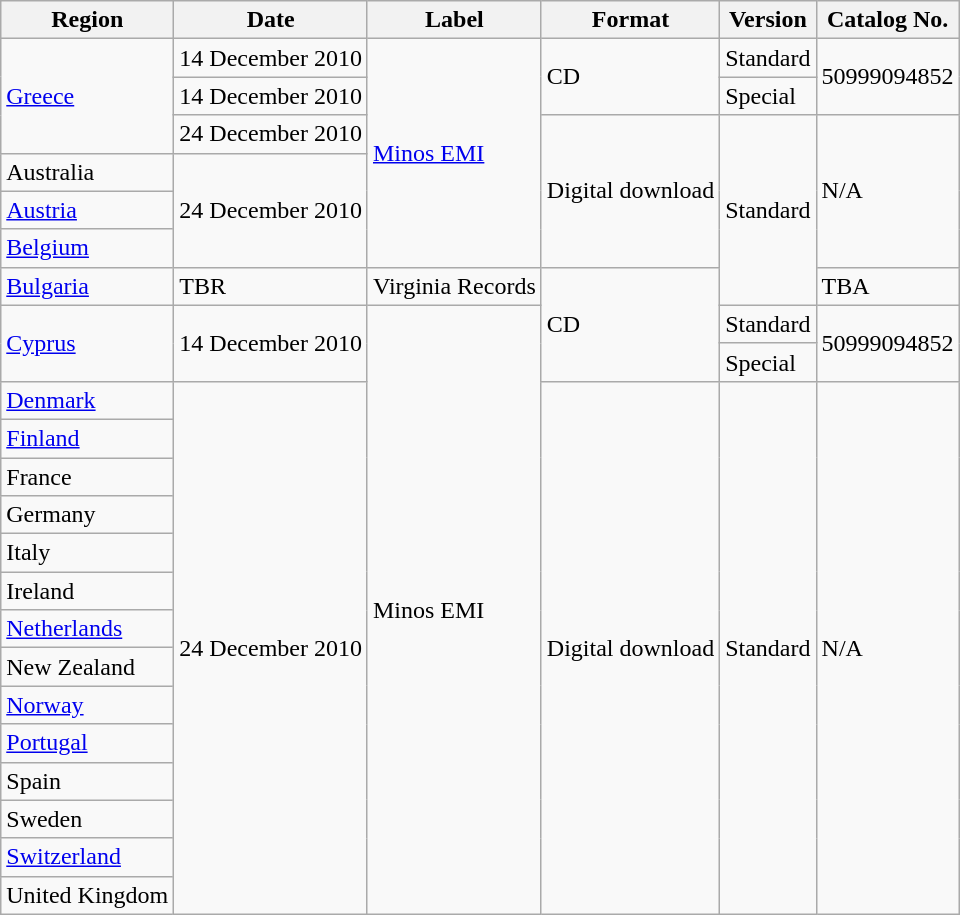<table class=wikitable>
<tr>
<th>Region</th>
<th>Date</th>
<th>Label</th>
<th>Format</th>
<th>Version</th>
<th>Catalog No.</th>
</tr>
<tr>
<td rowspan="3"><a href='#'>Greece</a></td>
<td>14 December 2010</td>
<td rowspan="6"><a href='#'>Minos EMI</a></td>
<td rowspan="2">CD</td>
<td>Standard</td>
<td rowspan="2">50999094852</td>
</tr>
<tr>
<td>14 December 2010</td>
<td>Special</td>
</tr>
<tr>
<td>24 December 2010</td>
<td rowspan="4">Digital download</td>
<td rowspan="5">Standard</td>
<td rowspan="4">N/A</td>
</tr>
<tr>
<td>Australia</td>
<td rowspan="3">24 December 2010</td>
</tr>
<tr>
<td><a href='#'>Austria</a></td>
</tr>
<tr>
<td><a href='#'>Belgium</a></td>
</tr>
<tr>
<td><a href='#'>Bulgaria</a></td>
<td>TBR</td>
<td>Virginia Records</td>
<td rowspan="3">CD</td>
<td>TBA</td>
</tr>
<tr>
<td rowspan="2"><a href='#'>Cyprus</a></td>
<td rowspan="2">14 December 2010</td>
<td rowspan="16">Minos EMI</td>
<td>Standard</td>
<td rowspan="2">50999094852</td>
</tr>
<tr>
<td>Special</td>
</tr>
<tr>
<td><a href='#'>Denmark</a></td>
<td rowspan="14">24 December 2010</td>
<td rowspan="14">Digital download</td>
<td rowspan="14">Standard</td>
<td rowspan="14">N/A</td>
</tr>
<tr>
<td><a href='#'>Finland</a></td>
</tr>
<tr>
<td>France</td>
</tr>
<tr>
<td>Germany</td>
</tr>
<tr>
<td>Italy</td>
</tr>
<tr>
<td>Ireland</td>
</tr>
<tr>
<td><a href='#'>Netherlands</a></td>
</tr>
<tr>
<td>New Zealand</td>
</tr>
<tr>
<td><a href='#'>Norway</a></td>
</tr>
<tr>
<td><a href='#'>Portugal</a></td>
</tr>
<tr>
<td>Spain</td>
</tr>
<tr>
<td>Sweden</td>
</tr>
<tr>
<td><a href='#'>Switzerland</a></td>
</tr>
<tr>
<td>United Kingdom</td>
</tr>
</table>
